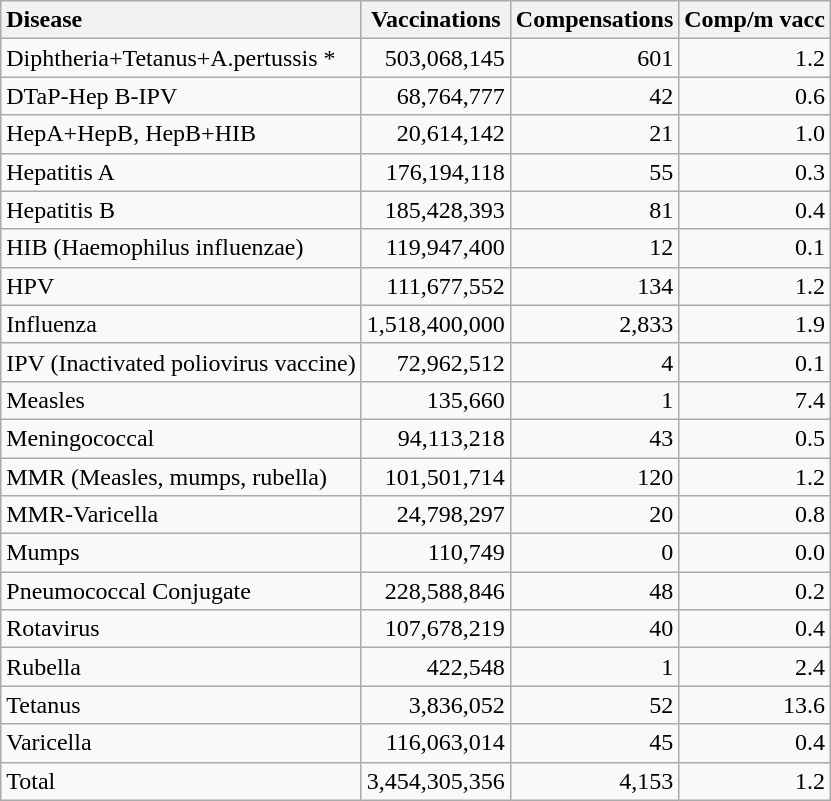<table class="wikitable sortable" style="text-align: right;">
<tr>
<th style="text-align: left;">Disease</th>
<th>Vaccinations</th>
<th>Compensations</th>
<th>Comp/m vacc</th>
</tr>
<tr>
<td style="text-align: left;">Diphtheria+Tetanus+A.pertussis *</td>
<td>503,068,145</td>
<td>601</td>
<td>1.2</td>
</tr>
<tr>
<td style="text-align: left;">DTaP-Hep B-IPV</td>
<td>68,764,777</td>
<td>42</td>
<td>0.6</td>
</tr>
<tr>
<td style="text-align: left;">HepA+HepB, HepB+HIB</td>
<td>20,614,142</td>
<td>21</td>
<td>1.0</td>
</tr>
<tr>
<td style="text-align: left;">Hepatitis A</td>
<td>176,194,118</td>
<td>55</td>
<td>0.3</td>
</tr>
<tr>
<td style="text-align: left;">Hepatitis B</td>
<td>185,428,393</td>
<td>81</td>
<td>0.4</td>
</tr>
<tr>
<td style="text-align: left;">HIB (Haemophilus influenzae)</td>
<td>119,947,400</td>
<td>12</td>
<td>0.1</td>
</tr>
<tr>
<td style="text-align: left;">HPV</td>
<td>111,677,552</td>
<td>134</td>
<td>1.2</td>
</tr>
<tr>
<td style="text-align: left;">Influenza</td>
<td>1,518,400,000</td>
<td>2,833</td>
<td>1.9</td>
</tr>
<tr>
<td style="text-align: left;">IPV (Inactivated poliovirus vaccine)</td>
<td>72,962,512</td>
<td>4</td>
<td>0.1</td>
</tr>
<tr>
<td style="text-align: left;">Measles</td>
<td>135,660</td>
<td>1</td>
<td>7.4</td>
</tr>
<tr>
<td style="text-align: left;">Meningococcal</td>
<td>94,113,218</td>
<td>43</td>
<td>0.5</td>
</tr>
<tr>
<td style="text-align: left;">MMR (Measles, mumps, rubella)</td>
<td>101,501,714</td>
<td>120</td>
<td>1.2</td>
</tr>
<tr>
<td style="text-align: left;">MMR-Varicella</td>
<td>24,798,297</td>
<td>20</td>
<td>0.8</td>
</tr>
<tr>
<td style="text-align: left;">Mumps</td>
<td>110,749</td>
<td>0</td>
<td>0.0</td>
</tr>
<tr>
<td style="text-align: left;">Pneumococcal Conjugate</td>
<td>228,588,846</td>
<td>48</td>
<td>0.2</td>
</tr>
<tr>
<td style="text-align: left;">Rotavirus</td>
<td>107,678,219</td>
<td>40</td>
<td>0.4</td>
</tr>
<tr>
<td style="text-align: left;">Rubella</td>
<td>422,548</td>
<td>1</td>
<td>2.4</td>
</tr>
<tr>
<td style="text-align: left;">Tetanus</td>
<td>3,836,052</td>
<td>52</td>
<td>13.6</td>
</tr>
<tr>
<td style="text-align: left;">Varicella</td>
<td>116,063,014</td>
<td>45</td>
<td>0.4</td>
</tr>
<tr class="sortbottom">
<td style="text-align: left;">Total</td>
<td>3,454,305,356</td>
<td>4,153</td>
<td>1.2</td>
</tr>
</table>
